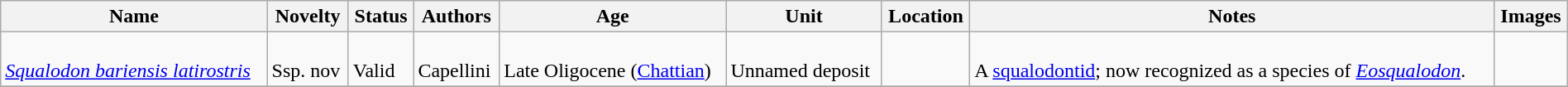<table class="wikitable sortable" align="center" width="100%">
<tr>
<th>Name</th>
<th>Novelty</th>
<th>Status</th>
<th>Authors</th>
<th>Age</th>
<th>Unit</th>
<th>Location</th>
<th>Notes</th>
<th>Images</th>
</tr>
<tr>
<td><br><em><a href='#'>Squalodon bariensis latirostris</a></em></td>
<td><br>Ssp. nov</td>
<td><br>Valid</td>
<td><br>Capellini</td>
<td><br>Late Oligocene (<a href='#'>Chattian</a>)</td>
<td><br>Unnamed deposit</td>
<td><br></td>
<td><br>A <a href='#'>squalodontid</a>; now recognized as a species of <em><a href='#'>Eosqualodon</a></em>.</td>
<td></td>
</tr>
<tr>
</tr>
</table>
